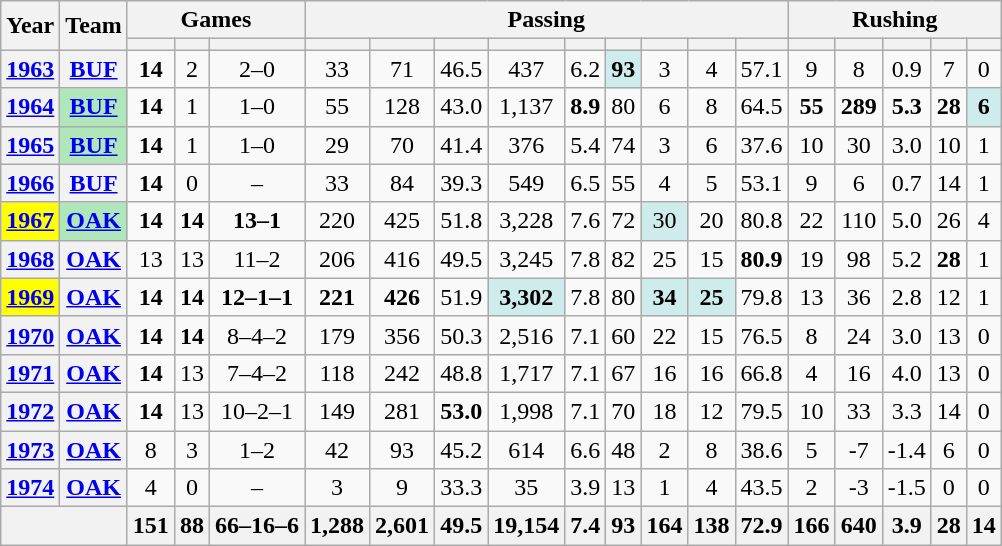<table class="wikitable" style="text-align:center;">
<tr>
<th rowspan="2">Year</th>
<th rowspan="2">Team</th>
<th colspan="3">Games</th>
<th colspan="9">Passing</th>
<th colspan="5">Rushing</th>
</tr>
<tr>
<th></th>
<th></th>
<th></th>
<th></th>
<th></th>
<th></th>
<th></th>
<th></th>
<th></th>
<th></th>
<th></th>
<th></th>
<th></th>
<th></th>
<th></th>
<th></th>
<th></th>
</tr>
<tr>
<th><a href='#'>1963</a></th>
<th><a href='#'>BUF</a></th>
<td><strong>14</strong></td>
<td>2</td>
<td>2–0</td>
<td>33</td>
<td>71</td>
<td>46.5</td>
<td>437</td>
<td>6.2</td>
<td style="background:#cfecec;"><strong>93</strong></td>
<td>3</td>
<td>4</td>
<td>57.1</td>
<td>9</td>
<td>8</td>
<td>0.9</td>
<td>7</td>
<td>0</td>
</tr>
<tr>
<th><a href='#'>1964</a></th>
<th style="background:#afe6ba;"><a href='#'>BUF</a></th>
<td><strong>14</strong></td>
<td>1</td>
<td>1–0</td>
<td>55</td>
<td>128</td>
<td>43.0</td>
<td>1,137</td>
<td><strong>8.9</strong></td>
<td>80</td>
<td>6</td>
<td>8</td>
<td>64.5</td>
<td><strong>55</strong></td>
<td><strong>289</strong></td>
<td><strong>5.3</strong></td>
<td><strong>28</strong></td>
<td style="background:#cfecec;"><strong>6</strong></td>
</tr>
<tr>
<th><a href='#'>1965</a></th>
<th style="background:#afe6ba;"><a href='#'>BUF</a></th>
<td><strong>14</strong></td>
<td>1</td>
<td>1–0</td>
<td>29</td>
<td>70</td>
<td>41.4</td>
<td>376</td>
<td>5.4</td>
<td>74</td>
<td>3</td>
<td>6</td>
<td>37.6</td>
<td>10</td>
<td>30</td>
<td>3.0</td>
<td>10</td>
<td>1</td>
</tr>
<tr>
<th><a href='#'>1966</a></th>
<th><a href='#'>BUF</a></th>
<td><strong>14</strong></td>
<td>0</td>
<td>–</td>
<td>33</td>
<td>84</td>
<td>39.3</td>
<td>549</td>
<td>6.5</td>
<td>55</td>
<td>4</td>
<td>5</td>
<td>53.1</td>
<td>9</td>
<td>6</td>
<td>0.7</td>
<td>14</td>
<td>1</td>
</tr>
<tr>
<th style="background:#ffff00;"><a href='#'>1967</a></th>
<th style="background:#afe6ba;"><a href='#'>OAK</a></th>
<td><strong>14</strong></td>
<td><strong>14</strong></td>
<td><strong>13–1</strong></td>
<td>220</td>
<td>425</td>
<td>51.8</td>
<td>3,228</td>
<td>7.6</td>
<td>72</td>
<td style="background:#cfecec;">30</td>
<td>20</td>
<td>80.8</td>
<td>22</td>
<td>110</td>
<td>5.0</td>
<td>26</td>
<td>4</td>
</tr>
<tr>
<th><a href='#'>1968</a></th>
<th><a href='#'>OAK</a></th>
<td>13</td>
<td>13</td>
<td>11–2</td>
<td>206</td>
<td>416</td>
<td>49.5</td>
<td>3,245</td>
<td>7.8</td>
<td>82</td>
<td>25</td>
<td>15</td>
<td><strong>80.9</strong></td>
<td>19</td>
<td>98</td>
<td>5.2</td>
<td><strong>28</strong></td>
<td>1</td>
</tr>
<tr>
<th style="background:#ffff00;"><a href='#'>1969</a></th>
<th><a href='#'>OAK</a></th>
<td><strong>14</strong></td>
<td><strong>14</strong></td>
<td><strong>12–1–1</strong></td>
<td><strong>221</strong></td>
<td><strong>426</strong></td>
<td>51.9</td>
<td style="background:#cfecec;"><strong>3,302</strong></td>
<td>7.8</td>
<td>80</td>
<td style="background:#cfecec;"><strong>34</strong></td>
<td style="background:#cfecec;"><strong>25</strong></td>
<td>79.8</td>
<td>13</td>
<td>36</td>
<td>2.8</td>
<td>12</td>
<td>1</td>
</tr>
<tr>
<th><a href='#'>1970</a></th>
<th><a href='#'>OAK</a></th>
<td><strong>14</strong></td>
<td><strong>14</strong></td>
<td>8–4–2</td>
<td>179</td>
<td>356</td>
<td>50.3</td>
<td>2,516</td>
<td>7.1</td>
<td>60</td>
<td>22</td>
<td>15</td>
<td>76.5</td>
<td>8</td>
<td>24</td>
<td>3.0</td>
<td>13</td>
<td>0</td>
</tr>
<tr>
<th><a href='#'>1971</a></th>
<th><a href='#'>OAK</a></th>
<td><strong>14</strong></td>
<td>13</td>
<td>7–4–2</td>
<td>118</td>
<td>242</td>
<td>48.8</td>
<td>1,717</td>
<td>7.1</td>
<td>67</td>
<td>16</td>
<td>16</td>
<td>66.8</td>
<td>4</td>
<td>16</td>
<td>4.0</td>
<td>13</td>
<td>0</td>
</tr>
<tr>
<th><a href='#'>1972</a></th>
<th><a href='#'>OAK</a></th>
<td><strong>14</strong></td>
<td>13</td>
<td>10–2–1</td>
<td>149</td>
<td>281</td>
<td><strong>53.0</strong></td>
<td>1,998</td>
<td>7.1</td>
<td>70</td>
<td>18</td>
<td>12</td>
<td>79.5</td>
<td>10</td>
<td>33</td>
<td>3.3</td>
<td>14</td>
<td>0</td>
</tr>
<tr>
<th><a href='#'>1973</a></th>
<th><a href='#'>OAK</a></th>
<td>8</td>
<td>3</td>
<td>1–2</td>
<td>42</td>
<td>93</td>
<td>45.2</td>
<td>614</td>
<td>6.6</td>
<td>48</td>
<td>2</td>
<td>8</td>
<td>38.6</td>
<td>5</td>
<td>-7</td>
<td>-1.4</td>
<td>6</td>
<td>0</td>
</tr>
<tr>
<th><a href='#'>1974</a></th>
<th><a href='#'>OAK</a></th>
<td>4</td>
<td>0</td>
<td>–</td>
<td>3</td>
<td>9</td>
<td>33.3</td>
<td>35</td>
<td>3.9</td>
<td>13</td>
<td>1</td>
<td>4</td>
<td>43.5</td>
<td>2</td>
<td>-3</td>
<td>-1.5</td>
<td>0</td>
<td>0</td>
</tr>
<tr>
<th colspan="2"></th>
<th>151</th>
<th>88</th>
<th>66–16–6</th>
<th>1,288</th>
<th>2,601</th>
<th>49.5</th>
<th>19,154</th>
<th>7.4</th>
<th>93</th>
<th>164</th>
<th>138</th>
<th>72.9</th>
<th>166</th>
<th>640</th>
<th>3.9</th>
<th>28</th>
<th>14</th>
</tr>
</table>
